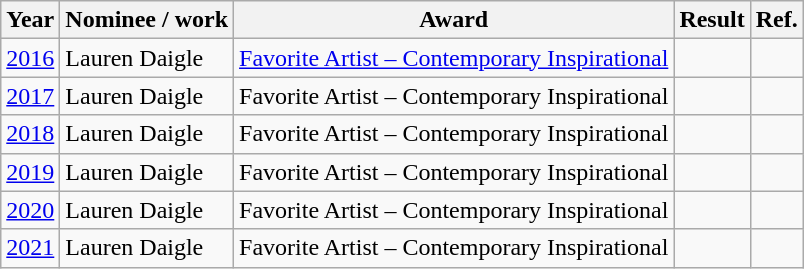<table class="wikitable">
<tr>
<th>Year</th>
<th>Nominee / work</th>
<th>Award</th>
<th>Result</th>
<th>Ref.</th>
</tr>
<tr>
<td><a href='#'>2016</a></td>
<td>Lauren Daigle</td>
<td><a href='#'>Favorite Artist – Contemporary Inspirational</a></td>
<td></td>
<td></td>
</tr>
<tr>
<td><a href='#'>2017</a></td>
<td>Lauren Daigle</td>
<td>Favorite Artist – Contemporary Inspirational</td>
<td></td>
<td></td>
</tr>
<tr>
<td><a href='#'>2018</a></td>
<td>Lauren Daigle</td>
<td>Favorite Artist – Contemporary Inspirational</td>
<td></td>
<td></td>
</tr>
<tr>
<td><a href='#'>2019</a></td>
<td>Lauren Daigle</td>
<td>Favorite Artist – Contemporary Inspirational</td>
<td></td>
<td></td>
</tr>
<tr>
<td><a href='#'>2020</a></td>
<td>Lauren Daigle</td>
<td>Favorite Artist – Contemporary Inspirational</td>
<td></td>
<td></td>
</tr>
<tr>
<td><a href='#'>2021</a></td>
<td>Lauren Daigle</td>
<td>Favorite Artist – Contemporary Inspirational</td>
<td></td>
<td></td>
</tr>
</table>
